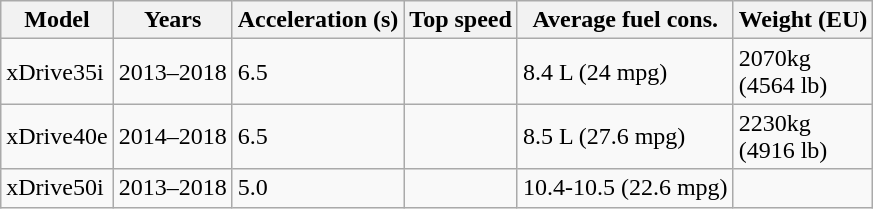<table class="wikitable sortable collapsible">
<tr>
<th>Model</th>
<th>Years</th>
<th>Acceleration  (s)</th>
<th>Top speed</th>
<th>Average fuel cons.</th>
<th>Weight (EU)</th>
</tr>
<tr>
<td>xDrive35i</td>
<td>2013–2018</td>
<td>6.5</td>
<td></td>
<td>8.4 L (24 mpg)</td>
<td>2070kg<br>(4564 lb)</td>
</tr>
<tr>
<td>xDrive40e</td>
<td>2014–2018</td>
<td>6.5</td>
<td></td>
<td>8.5 L (27.6 mpg)</td>
<td>2230kg<br>(4916 lb)</td>
</tr>
<tr>
<td>xDrive50i</td>
<td>2013–2018</td>
<td>5.0</td>
<td></td>
<td>10.4-10.5 (22.6 mpg)</td>
<td></td>
</tr>
</table>
